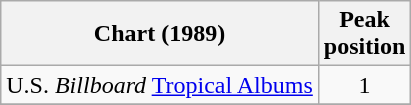<table class="wikitable">
<tr>
<th align="left">Chart (1989)</th>
<th align="left">Peak<br>position</th>
</tr>
<tr>
<td align="left">U.S. <em>Billboard</em> <a href='#'>Tropical Albums</a></td>
<td align="center">1</td>
</tr>
<tr>
</tr>
</table>
